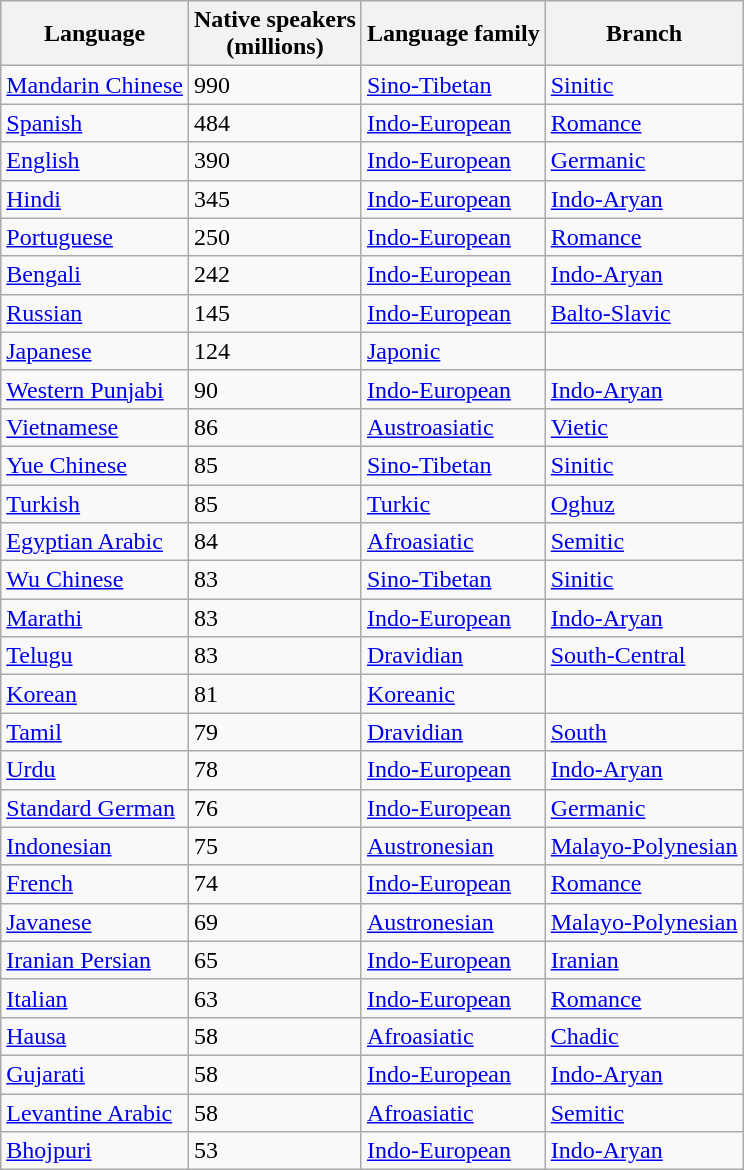<table class="wikitable sortable static-row-numbers">
<tr>
<th>Language</th>
<th data-sort-type=number>Native speakers<br>(millions)</th>
<th>Language family</th>
<th>Branch</th>
</tr>
<tr>
<td><a href='#'>Mandarin Chinese</a></td>
<td>990</td>
<td><a href='#'>Sino-Tibetan</a></td>
<td><a href='#'>Sinitic</a></td>
</tr>
<tr>
<td><a href='#'>Spanish</a></td>
<td>484</td>
<td><a href='#'>Indo-European</a></td>
<td><a href='#'>Romance</a></td>
</tr>
<tr>
<td><a href='#'>English</a></td>
<td>390</td>
<td><a href='#'>Indo-European</a></td>
<td><a href='#'>Germanic</a></td>
</tr>
<tr>
<td><a href='#'>Hindi</a></td>
<td>345</td>
<td><a href='#'>Indo-European</a></td>
<td><a href='#'>Indo-Aryan</a></td>
</tr>
<tr>
<td><a href='#'>Portuguese</a></td>
<td>250</td>
<td><a href='#'>Indo-European</a></td>
<td><a href='#'>Romance</a></td>
</tr>
<tr>
<td><a href='#'>Bengali</a></td>
<td>242</td>
<td><a href='#'>Indo-European</a></td>
<td><a href='#'>Indo-Aryan</a></td>
</tr>
<tr>
<td><a href='#'>Russian</a></td>
<td>145</td>
<td><a href='#'>Indo-European</a></td>
<td><a href='#'>Balto-Slavic</a></td>
</tr>
<tr>
<td><a href='#'>Japanese</a></td>
<td>124</td>
<td><a href='#'>Japonic</a></td>
<td></td>
</tr>
<tr>
<td><a href='#'>Western Punjabi</a></td>
<td>90</td>
<td><a href='#'>Indo-European</a></td>
<td><a href='#'>Indo-Aryan</a></td>
</tr>
<tr>
<td><a href='#'>Vietnamese</a></td>
<td>86</td>
<td><a href='#'>Austroasiatic</a></td>
<td><a href='#'>Vietic</a></td>
</tr>
<tr>
<td><a href='#'>Yue Chinese</a></td>
<td>85</td>
<td><a href='#'>Sino-Tibetan</a></td>
<td><a href='#'>Sinitic</a></td>
</tr>
<tr>
<td><a href='#'>Turkish</a></td>
<td>85</td>
<td><a href='#'>Turkic</a></td>
<td><a href='#'>Oghuz</a></td>
</tr>
<tr>
<td><a href='#'>Egyptian Arabic</a></td>
<td>84</td>
<td><a href='#'>Afroasiatic</a></td>
<td><a href='#'>Semitic</a></td>
</tr>
<tr>
<td><a href='#'>Wu Chinese</a></td>
<td>83</td>
<td><a href='#'>Sino-Tibetan</a></td>
<td><a href='#'>Sinitic</a></td>
</tr>
<tr>
<td><a href='#'>Marathi</a></td>
<td>83</td>
<td><a href='#'>Indo-European</a></td>
<td><a href='#'>Indo-Aryan</a></td>
</tr>
<tr>
<td><a href='#'>Telugu</a></td>
<td>83</td>
<td><a href='#'>Dravidian</a></td>
<td><a href='#'>South-Central</a></td>
</tr>
<tr>
<td><a href='#'>Korean</a></td>
<td>81</td>
<td><a href='#'>Koreanic</a></td>
<td></td>
</tr>
<tr>
<td><a href='#'>Tamil</a></td>
<td>79</td>
<td><a href='#'>Dravidian</a></td>
<td><a href='#'>South</a></td>
</tr>
<tr>
<td><a href='#'>Urdu</a></td>
<td>78</td>
<td><a href='#'>Indo-European</a></td>
<td><a href='#'>Indo-Aryan</a></td>
</tr>
<tr>
<td><a href='#'>Standard German</a></td>
<td>76</td>
<td><a href='#'>Indo-European</a></td>
<td><a href='#'>Germanic</a></td>
</tr>
<tr>
<td><a href='#'>Indonesian</a></td>
<td>75</td>
<td><a href='#'>Austronesian</a></td>
<td><a href='#'>Malayo-Polynesian</a></td>
</tr>
<tr>
<td><a href='#'>French</a></td>
<td>74</td>
<td><a href='#'>Indo-European</a></td>
<td><a href='#'>Romance</a></td>
</tr>
<tr>
<td><a href='#'>Javanese</a></td>
<td>69</td>
<td><a href='#'>Austronesian</a></td>
<td><a href='#'>Malayo-Polynesian</a></td>
</tr>
<tr>
<td><a href='#'>Iranian Persian</a></td>
<td>65</td>
<td><a href='#'>Indo-European</a></td>
<td><a href='#'>Iranian</a></td>
</tr>
<tr>
<td><a href='#'>Italian</a></td>
<td>63</td>
<td><a href='#'>Indo-European</a></td>
<td><a href='#'>Romance</a></td>
</tr>
<tr>
<td><a href='#'>Hausa</a></td>
<td>58</td>
<td><a href='#'>Afroasiatic</a></td>
<td><a href='#'>Chadic</a></td>
</tr>
<tr>
<td><a href='#'>Gujarati</a></td>
<td>58</td>
<td><a href='#'>Indo-European</a></td>
<td><a href='#'>Indo-Aryan</a></td>
</tr>
<tr>
<td><a href='#'>Levantine Arabic</a></td>
<td>58</td>
<td><a href='#'>Afroasiatic</a></td>
<td><a href='#'>Semitic</a></td>
</tr>
<tr>
<td><a href='#'>Bhojpuri</a></td>
<td>53</td>
<td><a href='#'>Indo-European</a></td>
<td><a href='#'>Indo-Aryan</a></td>
</tr>
</table>
